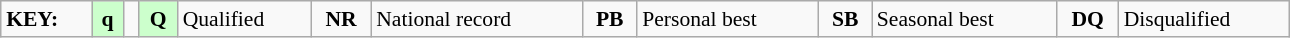<table class="wikitable" style="margin:0.5em auto; font-size:90%;position:relative;" width=68%>
<tr>
<td><strong>KEY:</strong></td>
<td bgcolor=ccffcc align=center><strong>q</strong></td>
<td></td>
<td bgcolor=ccffcc align=center><strong>Q</strong></td>
<td>Qualified</td>
<td align=center><strong>NR</strong></td>
<td>National record</td>
<td align=center><strong>PB</strong></td>
<td>Personal best</td>
<td align=center><strong>SB</strong></td>
<td>Seasonal best</td>
<td align=center><strong>DQ</strong></td>
<td>Disqualified</td>
</tr>
</table>
